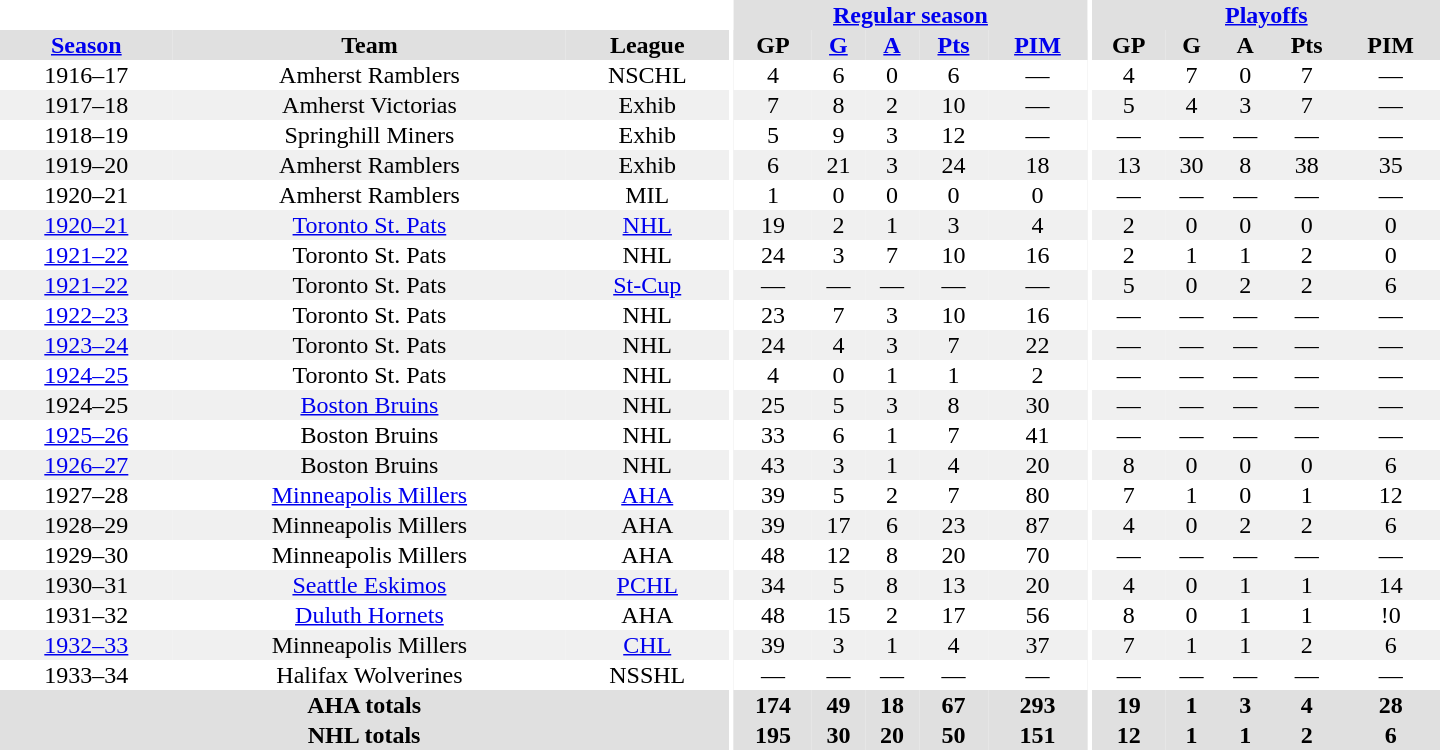<table border="0" cellpadding="1" cellspacing="0" style="text-align:center; width:60em">
<tr bgcolor="#e0e0e0">
<th colspan="3" bgcolor="#ffffff"></th>
<th rowspan="100" bgcolor="#ffffff"></th>
<th colspan="5"><a href='#'>Regular season</a></th>
<th rowspan="100" bgcolor="#ffffff"></th>
<th colspan="5"><a href='#'>Playoffs</a></th>
</tr>
<tr bgcolor="#e0e0e0">
<th><a href='#'>Season</a></th>
<th>Team</th>
<th>League</th>
<th>GP</th>
<th><a href='#'>G</a></th>
<th><a href='#'>A</a></th>
<th><a href='#'>Pts</a></th>
<th><a href='#'>PIM</a></th>
<th>GP</th>
<th>G</th>
<th>A</th>
<th>Pts</th>
<th>PIM</th>
</tr>
<tr>
<td>1916–17</td>
<td>Amherst Ramblers</td>
<td>NSCHL</td>
<td>4</td>
<td>6</td>
<td>0</td>
<td>6</td>
<td>—</td>
<td>4</td>
<td>7</td>
<td>0</td>
<td>7</td>
<td>—</td>
</tr>
<tr bgcolor="#f0f0f0">
<td>1917–18</td>
<td>Amherst Victorias</td>
<td>Exhib</td>
<td>7</td>
<td>8</td>
<td>2</td>
<td>10</td>
<td>—</td>
<td>5</td>
<td>4</td>
<td>3</td>
<td>7</td>
<td>—</td>
</tr>
<tr>
<td>1918–19</td>
<td>Springhill Miners</td>
<td>Exhib</td>
<td>5</td>
<td>9</td>
<td>3</td>
<td>12</td>
<td>—</td>
<td>—</td>
<td>—</td>
<td>—</td>
<td>—</td>
<td>—</td>
</tr>
<tr bgcolor="#f0f0f0">
<td>1919–20</td>
<td>Amherst Ramblers</td>
<td>Exhib</td>
<td>6</td>
<td>21</td>
<td>3</td>
<td>24</td>
<td>18</td>
<td>13</td>
<td>30</td>
<td>8</td>
<td>38</td>
<td>35</td>
</tr>
<tr>
<td>1920–21</td>
<td>Amherst Ramblers</td>
<td>MIL</td>
<td>1</td>
<td>0</td>
<td>0</td>
<td>0</td>
<td>0</td>
<td>—</td>
<td>—</td>
<td>—</td>
<td>—</td>
<td>—</td>
</tr>
<tr bgcolor="#f0f0f0">
<td><a href='#'>1920–21</a></td>
<td><a href='#'>Toronto St. Pats</a></td>
<td><a href='#'>NHL</a></td>
<td>19</td>
<td>2</td>
<td>1</td>
<td>3</td>
<td>4</td>
<td>2</td>
<td>0</td>
<td>0</td>
<td>0</td>
<td>0</td>
</tr>
<tr>
<td><a href='#'>1921–22</a></td>
<td>Toronto St. Pats</td>
<td>NHL</td>
<td>24</td>
<td>3</td>
<td>7</td>
<td>10</td>
<td>16</td>
<td>2</td>
<td>1</td>
<td>1</td>
<td>2</td>
<td>0</td>
</tr>
<tr bgcolor="#f0f0f0">
<td><a href='#'>1921–22</a></td>
<td>Toronto St. Pats</td>
<td><a href='#'>St-Cup</a></td>
<td>—</td>
<td>—</td>
<td>—</td>
<td>—</td>
<td>—</td>
<td>5</td>
<td>0</td>
<td>2</td>
<td>2</td>
<td>6</td>
</tr>
<tr>
<td><a href='#'>1922–23</a></td>
<td>Toronto St. Pats</td>
<td>NHL</td>
<td>23</td>
<td>7</td>
<td>3</td>
<td>10</td>
<td>16</td>
<td>—</td>
<td>—</td>
<td>—</td>
<td>—</td>
<td>—</td>
</tr>
<tr bgcolor="#f0f0f0">
<td><a href='#'>1923–24</a></td>
<td>Toronto St. Pats</td>
<td>NHL</td>
<td>24</td>
<td>4</td>
<td>3</td>
<td>7</td>
<td>22</td>
<td>—</td>
<td>—</td>
<td>—</td>
<td>—</td>
<td>—</td>
</tr>
<tr>
<td><a href='#'>1924–25</a></td>
<td>Toronto St. Pats</td>
<td>NHL</td>
<td>4</td>
<td>0</td>
<td>1</td>
<td>1</td>
<td>2</td>
<td>—</td>
<td>—</td>
<td>—</td>
<td>—</td>
<td>—</td>
</tr>
<tr bgcolor="#f0f0f0">
<td>1924–25</td>
<td><a href='#'>Boston Bruins</a></td>
<td>NHL</td>
<td>25</td>
<td>5</td>
<td>3</td>
<td>8</td>
<td>30</td>
<td>—</td>
<td>—</td>
<td>—</td>
<td>—</td>
<td>—</td>
</tr>
<tr>
<td><a href='#'>1925–26</a></td>
<td>Boston Bruins</td>
<td>NHL</td>
<td>33</td>
<td>6</td>
<td>1</td>
<td>7</td>
<td>41</td>
<td>—</td>
<td>—</td>
<td>—</td>
<td>—</td>
<td>—</td>
</tr>
<tr bgcolor="#f0f0f0">
<td><a href='#'>1926–27</a></td>
<td>Boston Bruins</td>
<td>NHL</td>
<td>43</td>
<td>3</td>
<td>1</td>
<td>4</td>
<td>20</td>
<td>8</td>
<td>0</td>
<td>0</td>
<td>0</td>
<td>6</td>
</tr>
<tr>
<td>1927–28</td>
<td><a href='#'>Minneapolis Millers</a></td>
<td><a href='#'>AHA</a></td>
<td>39</td>
<td>5</td>
<td>2</td>
<td>7</td>
<td>80</td>
<td>7</td>
<td>1</td>
<td>0</td>
<td>1</td>
<td>12</td>
</tr>
<tr bgcolor="#f0f0f0">
<td>1928–29</td>
<td>Minneapolis Millers</td>
<td>AHA</td>
<td>39</td>
<td>17</td>
<td>6</td>
<td>23</td>
<td>87</td>
<td>4</td>
<td>0</td>
<td>2</td>
<td>2</td>
<td>6</td>
</tr>
<tr>
<td>1929–30</td>
<td>Minneapolis Millers</td>
<td>AHA</td>
<td>48</td>
<td>12</td>
<td>8</td>
<td>20</td>
<td>70</td>
<td>—</td>
<td>—</td>
<td>—</td>
<td>—</td>
<td>—</td>
</tr>
<tr bgcolor="#f0f0f0">
<td>1930–31</td>
<td><a href='#'>Seattle Eskimos</a></td>
<td><a href='#'>PCHL</a></td>
<td>34</td>
<td>5</td>
<td>8</td>
<td>13</td>
<td>20</td>
<td>4</td>
<td>0</td>
<td>1</td>
<td>1</td>
<td>14</td>
</tr>
<tr>
<td>1931–32</td>
<td><a href='#'>Duluth Hornets</a></td>
<td>AHA</td>
<td>48</td>
<td>15</td>
<td>2</td>
<td>17</td>
<td>56</td>
<td>8</td>
<td>0</td>
<td>1</td>
<td>1</td>
<td>!0</td>
</tr>
<tr bgcolor="#f0f0f0">
<td><a href='#'>1932–33</a></td>
<td>Minneapolis Millers</td>
<td><a href='#'>CHL</a></td>
<td>39</td>
<td>3</td>
<td>1</td>
<td>4</td>
<td>37</td>
<td>7</td>
<td>1</td>
<td>1</td>
<td>2</td>
<td>6</td>
</tr>
<tr>
<td>1933–34</td>
<td>Halifax Wolverines</td>
<td>NSSHL</td>
<td>—</td>
<td>—</td>
<td>—</td>
<td>—</td>
<td>—</td>
<td>—</td>
<td>—</td>
<td>—</td>
<td>—</td>
<td>—</td>
</tr>
<tr bgcolor="#e0e0e0">
<th colspan="3">AHA totals</th>
<th>174</th>
<th>49</th>
<th>18</th>
<th>67</th>
<th>293</th>
<th>19</th>
<th>1</th>
<th>3</th>
<th>4</th>
<th>28</th>
</tr>
<tr bgcolor="#e0e0e0">
<th colspan="3">NHL totals</th>
<th>195</th>
<th>30</th>
<th>20</th>
<th>50</th>
<th>151</th>
<th>12</th>
<th>1</th>
<th>1</th>
<th>2</th>
<th>6</th>
</tr>
</table>
